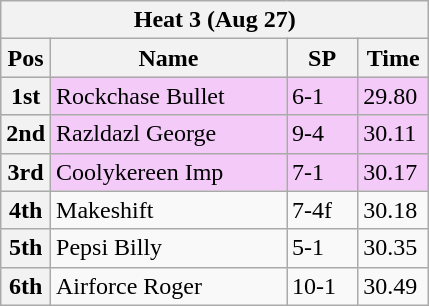<table class="wikitable">
<tr>
<th colspan="6">Heat 3 (Aug 27)</th>
</tr>
<tr>
<th width=20>Pos</th>
<th width=150>Name</th>
<th width=40>SP</th>
<th width=40>Time</th>
</tr>
<tr style="background: #f4caf9;">
<th>1st</th>
<td>Rockchase Bullet</td>
<td>6-1</td>
<td>29.80</td>
</tr>
<tr style="background: #f4caf9;">
<th>2nd</th>
<td>Razldazl George</td>
<td>9-4</td>
<td>30.11</td>
</tr>
<tr style="background: #f4caf9;">
<th>3rd</th>
<td>Coolykereen Imp</td>
<td>7-1</td>
<td>30.17</td>
</tr>
<tr>
<th>4th</th>
<td>Makeshift</td>
<td>7-4f</td>
<td>30.18</td>
</tr>
<tr>
<th>5th</th>
<td>Pepsi Billy</td>
<td>5-1</td>
<td>30.35</td>
</tr>
<tr>
<th>6th</th>
<td>Airforce Roger</td>
<td>10-1</td>
<td>30.49</td>
</tr>
</table>
